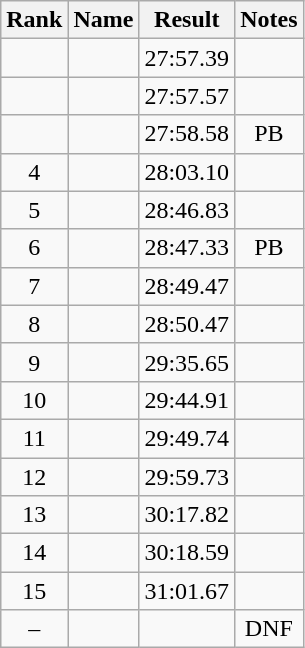<table class="wikitable" style="text-align:center">
<tr>
<th>Rank</th>
<th>Name</th>
<th>Result</th>
<th>Notes</th>
</tr>
<tr>
<td></td>
<td align="left"></td>
<td>27:57.39</td>
<td></td>
</tr>
<tr>
<td></td>
<td align="left"></td>
<td>27:57.57</td>
<td></td>
</tr>
<tr>
<td></td>
<td align="left"></td>
<td>27:58.58</td>
<td>PB</td>
</tr>
<tr>
<td>4</td>
<td align="left"></td>
<td>28:03.10</td>
<td></td>
</tr>
<tr>
<td>5</td>
<td align="left"></td>
<td>28:46.83</td>
<td></td>
</tr>
<tr>
<td>6</td>
<td align="left"></td>
<td>28:47.33</td>
<td>PB</td>
</tr>
<tr>
<td>7</td>
<td align="left"></td>
<td>28:49.47</td>
<td></td>
</tr>
<tr>
<td>8</td>
<td align="left"></td>
<td>28:50.47</td>
<td></td>
</tr>
<tr>
<td>9</td>
<td align="left"></td>
<td>29:35.65</td>
<td></td>
</tr>
<tr>
<td>10</td>
<td align="left"></td>
<td>29:44.91</td>
<td></td>
</tr>
<tr>
<td>11</td>
<td align="left"></td>
<td>29:49.74</td>
<td></td>
</tr>
<tr>
<td>12</td>
<td align="left"></td>
<td>29:59.73</td>
<td></td>
</tr>
<tr>
<td>13</td>
<td align="left"></td>
<td>30:17.82</td>
<td></td>
</tr>
<tr>
<td>14</td>
<td align="left"></td>
<td>30:18.59</td>
<td></td>
</tr>
<tr>
<td>15</td>
<td align="left"></td>
<td>31:01.67</td>
<td></td>
</tr>
<tr>
<td>–</td>
<td align="left"></td>
<td></td>
<td>DNF</td>
</tr>
</table>
